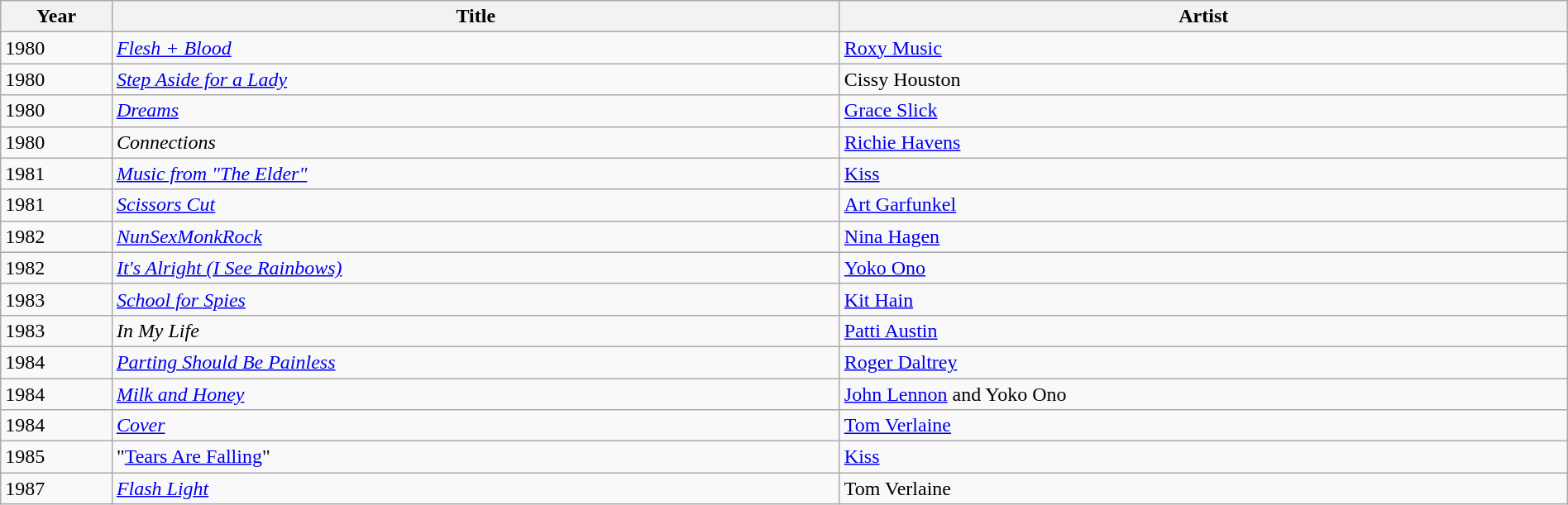<table class="wikitable sortable" style="width:100%;">
<tr>
<th style="width:30px;">Year</th>
<th style="width:250px;">Title</th>
<th style="width:250px;">Artist</th>
</tr>
<tr>
<td>1980</td>
<td><em><a href='#'>Flesh + Blood</a></em></td>
<td><a href='#'>Roxy Music</a></td>
</tr>
<tr>
<td>1980</td>
<td><em><a href='#'>Step Aside for a Lady</a></em></td>
<td>Cissy Houston</td>
</tr>
<tr>
<td>1980</td>
<td><em><a href='#'>Dreams</a></em></td>
<td><a href='#'>Grace Slick</a></td>
</tr>
<tr>
<td>1980</td>
<td><em>Connections</em></td>
<td><a href='#'>Richie Havens</a></td>
</tr>
<tr>
<td>1981</td>
<td><em><a href='#'>Music from "The Elder"</a></em></td>
<td><a href='#'>Kiss</a></td>
</tr>
<tr>
<td>1981</td>
<td><em><a href='#'>Scissors Cut</a></em></td>
<td><a href='#'>Art Garfunkel</a></td>
</tr>
<tr>
<td>1982</td>
<td><em><a href='#'>NunSexMonkRock</a></em></td>
<td><a href='#'>Nina Hagen</a></td>
</tr>
<tr>
<td>1982</td>
<td><em><a href='#'>It's Alright (I See Rainbows)</a></em></td>
<td><a href='#'>Yoko Ono</a></td>
</tr>
<tr>
<td>1983</td>
<td><em><a href='#'>School for Spies</a></em></td>
<td><a href='#'>Kit Hain</a></td>
</tr>
<tr>
<td>1983</td>
<td><em>In My Life</em></td>
<td><a href='#'>Patti Austin</a></td>
</tr>
<tr>
<td>1984</td>
<td><em><a href='#'>Parting Should Be Painless</a></em></td>
<td><a href='#'>Roger Daltrey</a></td>
</tr>
<tr>
<td>1984</td>
<td><em><a href='#'>Milk and Honey</a></em></td>
<td><a href='#'>John Lennon</a> and Yoko Ono</td>
</tr>
<tr>
<td>1984</td>
<td><em><a href='#'>Cover</a></em></td>
<td><a href='#'>Tom Verlaine</a></td>
</tr>
<tr>
<td>1985</td>
<td>"<a href='#'>Tears Are Falling</a>"</td>
<td><a href='#'>Kiss</a></td>
</tr>
<tr>
<td>1987</td>
<td><em><a href='#'>Flash Light</a></em></td>
<td>Tom Verlaine</td>
</tr>
</table>
